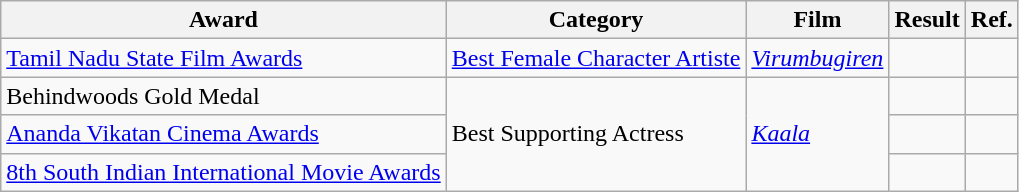<table class="wikitable sortable">
<tr>
<th>Award</th>
<th>Category</th>
<th>Film</th>
<th>Result</th>
<th>Ref.</th>
</tr>
<tr>
<td rowspan="1"><a href='#'>Tamil Nadu State Film Awards</a></td>
<td><a href='#'>Best Female Character Artiste</a></td>
<td><em><a href='#'>Virumbugiren</a></em></td>
<td></td>
<td></td>
</tr>
<tr>
<td rowspan="1">Behindwoods Gold Medal</td>
<td rowspan="3">Best Supporting Actress</td>
<td rowspan="3"><em><a href='#'>Kaala</a></em></td>
<td></td>
<td rowspan="1"></td>
</tr>
<tr>
<td rowspan="1"><a href='#'>Ananda Vikatan Cinema Awards</a></td>
<td></td>
<td rowspan="1"></td>
</tr>
<tr>
<td rowspan="1"><a href='#'>8th South Indian International Movie Awards</a></td>
<td></td>
<td></td>
</tr>
</table>
